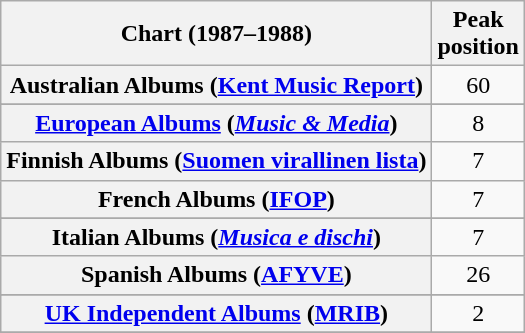<table class="wikitable sortable plainrowheaders" style="text-align:center">
<tr>
<th scope="col">Chart (1987–1988)</th>
<th scope="col">Peak<br>position</th>
</tr>
<tr>
<th scope="row">Australian Albums (<a href='#'>Kent Music Report</a>)</th>
<td>60</td>
</tr>
<tr>
</tr>
<tr>
</tr>
<tr>
</tr>
<tr>
<th scope="row"><a href='#'>European Albums</a> (<em><a href='#'>Music & Media</a></em>)</th>
<td>8</td>
</tr>
<tr>
<th scope="row">Finnish Albums (<a href='#'>Suomen virallinen lista</a>)</th>
<td>7</td>
</tr>
<tr>
<th scope="row">French Albums (<a href='#'>IFOP</a>)</th>
<td>7</td>
</tr>
<tr>
</tr>
<tr>
<th scope="row">Italian Albums (<em><a href='#'>Musica e dischi</a></em>)</th>
<td>7</td>
</tr>
<tr>
<th scope="row">Spanish Albums (<a href='#'>AFYVE</a>)</th>
<td>26</td>
</tr>
<tr>
</tr>
<tr>
</tr>
<tr>
</tr>
<tr>
<th scope="row"><a href='#'>UK Independent Albums</a> (<a href='#'>MRIB</a>)</th>
<td>2</td>
</tr>
<tr>
</tr>
</table>
